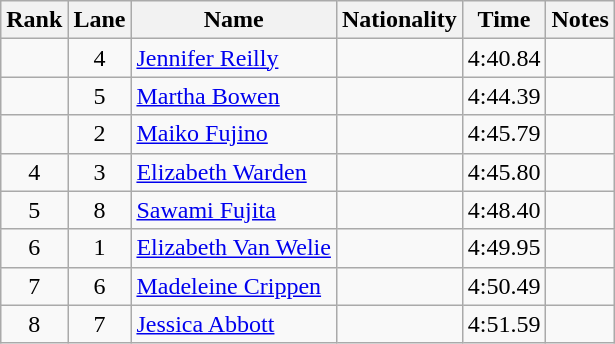<table class="wikitable sortable" style="text-align:center">
<tr>
<th>Rank</th>
<th>Lane</th>
<th>Name</th>
<th>Nationality</th>
<th>Time</th>
<th>Notes</th>
</tr>
<tr>
<td></td>
<td>4</td>
<td align=left><a href='#'>Jennifer Reilly</a></td>
<td align=left></td>
<td>4:40.84</td>
<td></td>
</tr>
<tr>
<td></td>
<td>5</td>
<td align=left><a href='#'>Martha Bowen</a></td>
<td align=left></td>
<td>4:44.39</td>
<td></td>
</tr>
<tr>
<td></td>
<td>2</td>
<td align=left><a href='#'>Maiko Fujino</a></td>
<td align=left></td>
<td>4:45.79</td>
<td></td>
</tr>
<tr>
<td>4</td>
<td>3</td>
<td align=left><a href='#'>Elizabeth Warden</a></td>
<td align=left></td>
<td>4:45.80</td>
<td></td>
</tr>
<tr>
<td>5</td>
<td>8</td>
<td align=left><a href='#'>Sawami Fujita</a></td>
<td align=left></td>
<td>4:48.40</td>
<td></td>
</tr>
<tr>
<td>6</td>
<td>1</td>
<td align=left><a href='#'>Elizabeth Van Welie</a></td>
<td align=left></td>
<td>4:49.95</td>
<td></td>
</tr>
<tr>
<td>7</td>
<td>6</td>
<td align=left><a href='#'>Madeleine Crippen</a></td>
<td align=left></td>
<td>4:50.49</td>
<td></td>
</tr>
<tr>
<td>8</td>
<td>7</td>
<td align=left><a href='#'>Jessica Abbott</a></td>
<td align=left></td>
<td>4:51.59</td>
<td></td>
</tr>
</table>
